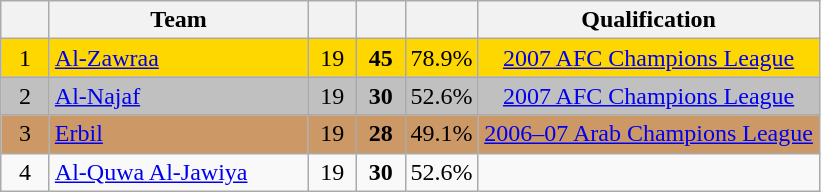<table class="wikitable" style="text-align:center">
<tr>
<th width="25"></th>
<th width="165">Team</th>
<th width="25"></th>
<th width="25"></th>
<th width="25"></th>
<th width="220">Qualification</th>
</tr>
<tr style="background:#FFD700;">
<td>1</td>
<td align=left><a href='#'>Al-Zawraa</a></td>
<td>19</td>
<td><strong>45</strong></td>
<td>78.9%</td>
<td><a href='#'>2007 AFC Champions League</a></td>
</tr>
<tr style="background:#C0C0C0;">
<td>2</td>
<td align=left><a href='#'>Al-Najaf</a></td>
<td>19</td>
<td><strong>30</strong></td>
<td>52.6%</td>
<td><a href='#'>2007 AFC Champions League</a></td>
</tr>
<tr style="background:#c96;">
<td>3</td>
<td align=left><a href='#'>Erbil</a></td>
<td>19</td>
<td><strong>28</strong></td>
<td>49.1%</td>
<td><a href='#'>2006–07 Arab Champions League</a></td>
</tr>
<tr>
<td>4</td>
<td align=left><a href='#'>Al-Quwa Al-Jawiya</a></td>
<td>19</td>
<td><strong>30</strong></td>
<td>52.6%</td>
</tr>
</table>
